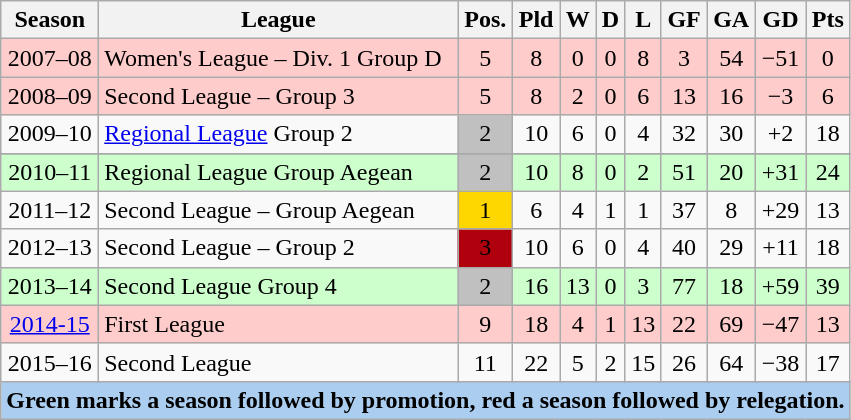<table class="wikitable">
<tr>
<th>Season</th>
<th>League</th>
<th>Pos.</th>
<th>Pld</th>
<th>W</th>
<th>D</th>
<th>L</th>
<th>GF</th>
<th>GA</th>
<th>GD</th>
<th>Pts</th>
</tr>
<tr align=center bgcolor=#fcc>
<td>2007–08</td>
<td align=left>Women's League – Div. 1 Group D</td>
<td>5</td>
<td>8</td>
<td>0</td>
<td>0</td>
<td>8</td>
<td>3</td>
<td>54</td>
<td>−51</td>
<td>0</td>
</tr>
<tr align=center bgcolor=#fcc>
<td>2008–09</td>
<td align=left>Second League – Group 3</td>
<td>5</td>
<td>8</td>
<td>2</td>
<td>0</td>
<td>6</td>
<td>13</td>
<td>16</td>
<td>−3</td>
<td>6</td>
</tr>
<tr align=center>
<td>2009–10</td>
<td align=left><a href='#'>Regional League</a> Group 2</td>
<td bgcolor=silver>2</td>
<td>10</td>
<td>6</td>
<td>0</td>
<td>4</td>
<td>32</td>
<td>30</td>
<td>+2</td>
<td>18</td>
</tr>
<tr align=center>
</tr>
<tr align=center bgcolor=#cfc>
<td>2010–11</td>
<td align=left>Regional League Group Aegean</td>
<td bgcolor=silver>2</td>
<td>10</td>
<td>8</td>
<td>0</td>
<td>2</td>
<td>51</td>
<td>20</td>
<td>+31</td>
<td>24</td>
</tr>
<tr align=center>
<td>2011–12</td>
<td align=left>Second League – Group Aegean</td>
<td bgcolor=gold>1</td>
<td>6</td>
<td>4</td>
<td>1</td>
<td>1</td>
<td>37</td>
<td>8</td>
<td>+29</td>
<td>13</td>
</tr>
<tr align=center>
<td>2012–13</td>
<td align=left>Second League – Group 2</td>
<td bgcolor=bronze>3</td>
<td>10</td>
<td>6</td>
<td>0</td>
<td>4</td>
<td>40</td>
<td>29</td>
<td>+11</td>
<td>18</td>
</tr>
<tr align=center bgcolor=#cfc>
<td>2013–14</td>
<td align=left>Second League Group 4</td>
<td bgcolor=silver>2</td>
<td>16</td>
<td>13</td>
<td>0</td>
<td>3</td>
<td>77</td>
<td>18</td>
<td>+59</td>
<td>39</td>
</tr>
<tr align=center bgcolor=#fcc>
<td><a href='#'>2014-15</a></td>
<td align=left>First League</td>
<td>9</td>
<td>18</td>
<td>4</td>
<td>1</td>
<td>13</td>
<td>22</td>
<td>69</td>
<td>−47</td>
<td>13</td>
</tr>
<tr align=center>
<td>2015–16</td>
<td align=left>Second League</td>
<td>11</td>
<td>22</td>
<td>5</td>
<td>2</td>
<td>15</td>
<td>26</td>
<td>64</td>
<td>−38</td>
<td>17</td>
</tr>
<tr bgcolor=#abcdef>
<td colspan=11 align=center><strong>Green marks a season followed by promotion, red a season followed by relegation.</strong></td>
</tr>
</table>
